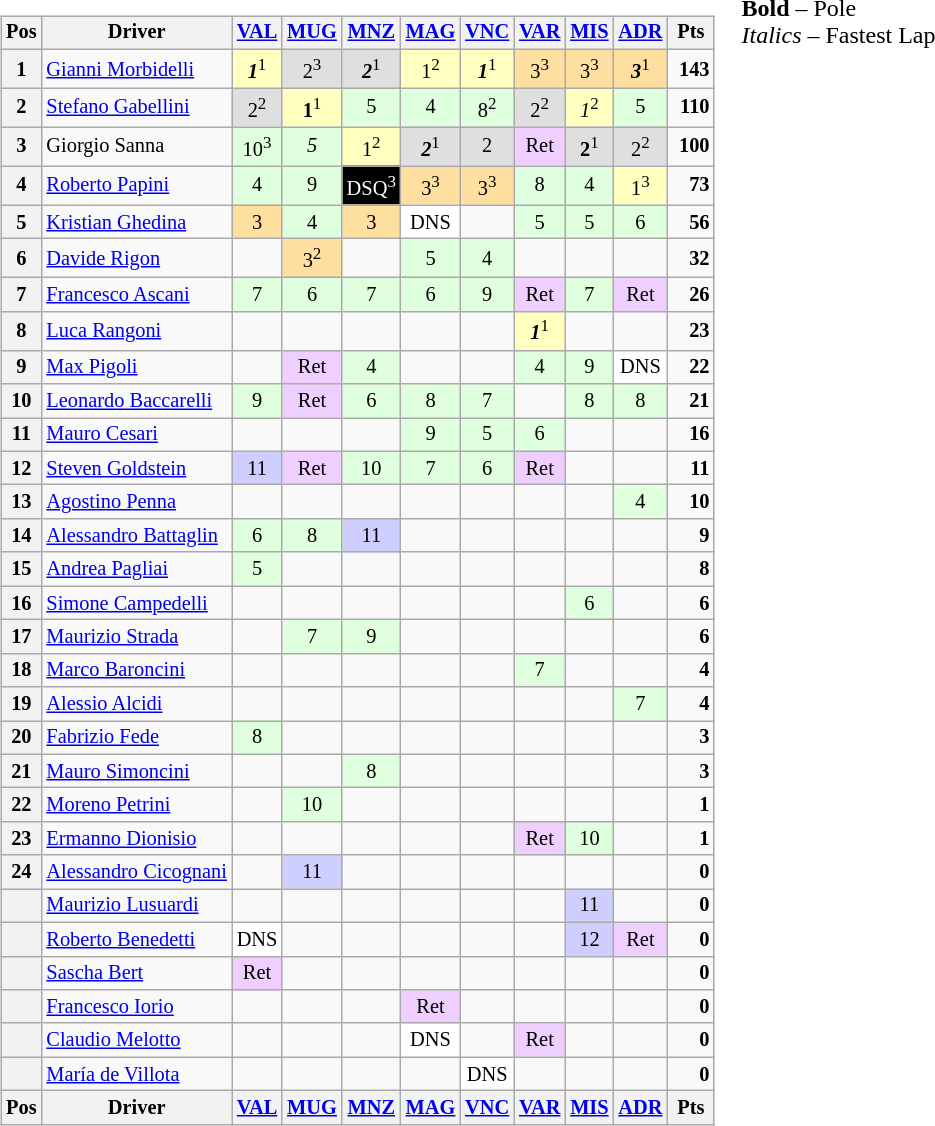<table>
<tr>
<td valign="top"><br><table align="left"| class="wikitable" style="font-size: 85%; text-align: center">
<tr valign="top">
<th valign="middle">Pos</th>
<th valign="middle">Driver</th>
<th><a href='#'>VAL</a><br></th>
<th><a href='#'>MUG</a><br></th>
<th><a href='#'>MNZ</a><br></th>
<th><a href='#'>MAG</a><br></th>
<th><a href='#'>VNC</a><br></th>
<th><a href='#'>VAR</a><br></th>
<th><a href='#'>MIS</a><br></th>
<th><a href='#'>ADR</a><br></th>
<th valign="middle"> Pts </th>
</tr>
<tr>
<th>1</th>
<td align="left"> <a href='#'>Gianni Morbidelli</a></td>
<td style="background:#ffffbf;"><strong><em>1</em></strong><sup>1</sup></td>
<td style="background:#dfdfdf;">2<sup>3</sup></td>
<td style="background:#dfdfdf;"><strong><em>2</em></strong><sup>1</sup></td>
<td style="background:#ffffbf;">1<sup>2</sup></td>
<td style="background:#ffffbf;"><strong><em>1</em></strong><sup>1</sup></td>
<td style="background:#ffdf9f;">3<sup>3</sup></td>
<td style="background:#ffdf9f;">3<sup>3</sup></td>
<td style="background:#ffdf9f;"><strong><em>3</em></strong><sup>1</sup></td>
<td align="right"><strong>143</strong></td>
</tr>
<tr>
<th>2</th>
<td align="left"> <a href='#'>Stefano Gabellini</a></td>
<td style="background:#dfdfdf;">2<sup>2</sup></td>
<td style="background:#ffffbf;"><strong>1</strong><sup>1</sup></td>
<td style="background:#dfffdf;">5</td>
<td style="background:#dfffdf;">4</td>
<td style="background:#dfffdf;">8<sup>2</sup></td>
<td style="background:#dfdfdf;">2<sup>2</sup></td>
<td style="background:#ffffbf;"><em>1</em><sup>2</sup></td>
<td style="background:#dfffdf;">5</td>
<td align="right"><strong>110</strong></td>
</tr>
<tr>
<th>3</th>
<td align="left"> Giorgio Sanna</td>
<td style="background:#dfffdf;">10<sup>3</sup></td>
<td style="background:#dfffdf;"><em>5</em></td>
<td style="background:#ffffbf;">1<sup>2</sup></td>
<td style="background:#dfdfdf;"><strong><em>2</em></strong><sup>1</sup></td>
<td style="background:#dfdfdf;">2</td>
<td style="background:#efcfff;">Ret</td>
<td style="background:#dfdfdf;"><strong>2</strong><sup>1</sup></td>
<td style="background:#dfdfdf;">2<sup>2</sup></td>
<td align="right"><strong>100</strong></td>
</tr>
<tr>
<th>4</th>
<td align="left"> <a href='#'>Roberto Papini</a></td>
<td style="background:#dfffdf;">4</td>
<td style="background:#dfffdf;">9</td>
<td style="background:black; color:white;">DSQ<sup>3</sup></td>
<td style="background:#ffdf9f;">3<sup>3</sup></td>
<td style="background:#ffdf9f;">3<sup>3</sup></td>
<td style="background:#dfffdf;">8</td>
<td style="background:#dfffdf;">4</td>
<td style="background:#ffffbf;">1<sup>3</sup></td>
<td align="right"><strong>73</strong></td>
</tr>
<tr>
<th>5</th>
<td align="left"> <a href='#'>Kristian Ghedina</a></td>
<td style="background:#ffdf9f;">3</td>
<td style="background:#dfffdf;">4</td>
<td style="background:#ffdf9f;">3</td>
<td style="background:#ffffff;">DNS</td>
<td></td>
<td style="background:#dfffdf;">5</td>
<td style="background:#dfffdf;">5</td>
<td style="background:#dfffdf;">6</td>
<td align="right"><strong>56</strong></td>
</tr>
<tr>
<th>6</th>
<td align="left"> <a href='#'>Davide Rigon</a></td>
<td></td>
<td style="background:#ffdf9f;">3<sup>2</sup></td>
<td></td>
<td style="background:#dfffdf;">5</td>
<td style="background:#dfffdf;">4</td>
<td></td>
<td></td>
<td></td>
<td align="right"><strong>32</strong></td>
</tr>
<tr>
<th>7</th>
<td align="left"> <a href='#'>Francesco Ascani</a></td>
<td style="background:#dfffdf;">7</td>
<td style="background:#dfffdf;">6</td>
<td style="background:#dfffdf;">7</td>
<td style="background:#dfffdf;">6</td>
<td style="background:#dfffdf;">9</td>
<td style="background:#efcfff;">Ret</td>
<td style="background:#dfffdf;">7</td>
<td style="background:#efcfff;">Ret</td>
<td align="right"><strong>26</strong></td>
</tr>
<tr>
<th>8</th>
<td align="left"> <a href='#'>Luca Rangoni</a></td>
<td></td>
<td></td>
<td></td>
<td></td>
<td></td>
<td style="background:#ffffbf;"><strong><em>1</em></strong><sup>1</sup></td>
<td></td>
<td></td>
<td align="right"><strong>23</strong></td>
</tr>
<tr>
<th>9</th>
<td align="left"> <a href='#'>Max Pigoli</a></td>
<td></td>
<td style="background:#efcfff;">Ret</td>
<td style="background:#dfffdf;">4</td>
<td></td>
<td></td>
<td style="background:#dfffdf;">4</td>
<td style="background:#dfffdf;">9</td>
<td style="background:#ffffff;">DNS</td>
<td align="right"><strong>22</strong></td>
</tr>
<tr>
<th>10</th>
<td align="left"> <a href='#'>Leonardo Baccarelli</a></td>
<td style="background:#dfffdf;">9</td>
<td style="background:#efcfff;">Ret</td>
<td style="background:#dfffdf;">6</td>
<td style="background:#dfffdf;">8</td>
<td style="background:#dfffdf;">7</td>
<td></td>
<td style="background:#dfffdf;">8</td>
<td style="background:#dfffdf;">8</td>
<td align="right"><strong>21</strong></td>
</tr>
<tr>
<th>11</th>
<td align="left"> <a href='#'>Mauro Cesari</a></td>
<td></td>
<td></td>
<td></td>
<td style="background:#dfffdf;">9</td>
<td style="background:#dfffdf;">5</td>
<td style="background:#dfffdf;">6</td>
<td></td>
<td></td>
<td align="right"><strong>16</strong></td>
</tr>
<tr>
<th>12</th>
<td align="left"> <a href='#'>Steven Goldstein</a></td>
<td style="background:#cfcfff;">11</td>
<td style="background:#efcfff;">Ret</td>
<td style="background:#dfffdf;">10</td>
<td style="background:#dfffdf;">7</td>
<td style="background:#dfffdf;">6</td>
<td style="background:#efcfff;">Ret</td>
<td></td>
<td></td>
<td align="right"><strong>11</strong></td>
</tr>
<tr>
<th>13</th>
<td align="left"> <a href='#'>Agostino Penna</a></td>
<td></td>
<td></td>
<td></td>
<td></td>
<td></td>
<td></td>
<td></td>
<td style="background:#dfffdf;">4</td>
<td align="right"><strong>10</strong></td>
</tr>
<tr>
<th>14</th>
<td align="left"> <a href='#'>Alessandro Battaglin</a></td>
<td style="background:#dfffdf;">6</td>
<td style="background:#dfffdf;">8</td>
<td style="background:#cfcfff;">11</td>
<td></td>
<td></td>
<td></td>
<td></td>
<td></td>
<td align="right"><strong>9</strong></td>
</tr>
<tr>
<th>15</th>
<td align="left"> <a href='#'>Andrea Pagliai</a></td>
<td style="background:#dfffdf;">5</td>
<td></td>
<td></td>
<td></td>
<td></td>
<td></td>
<td></td>
<td></td>
<td align="right"><strong>8</strong></td>
</tr>
<tr>
<th>16</th>
<td align="left"> <a href='#'>Simone Campedelli</a></td>
<td></td>
<td></td>
<td></td>
<td></td>
<td></td>
<td></td>
<td style="background:#dfffdf;">6</td>
<td></td>
<td align="right"><strong>6</strong></td>
</tr>
<tr>
<th>17</th>
<td align="left"> <a href='#'>Maurizio Strada</a></td>
<td></td>
<td style="background:#dfffdf;">7</td>
<td style="background:#dfffdf;">9</td>
<td></td>
<td></td>
<td></td>
<td></td>
<td></td>
<td align="right"><strong>6</strong></td>
</tr>
<tr>
<th>18</th>
<td align="left"> <a href='#'>Marco Baroncini</a></td>
<td></td>
<td></td>
<td></td>
<td></td>
<td></td>
<td style="background:#dfffdf;">7</td>
<td></td>
<td></td>
<td align="right"><strong>4</strong></td>
</tr>
<tr>
<th>19</th>
<td align="left"> <a href='#'>Alessio Alcidi</a></td>
<td></td>
<td></td>
<td></td>
<td></td>
<td></td>
<td></td>
<td></td>
<td style="background:#dfffdf;">7</td>
<td align="right"><strong>4</strong></td>
</tr>
<tr>
<th>20</th>
<td align="left"> <a href='#'>Fabrizio Fede</a></td>
<td style="background:#dfffdf;">8</td>
<td></td>
<td></td>
<td></td>
<td></td>
<td></td>
<td></td>
<td></td>
<td align="right"><strong>3</strong></td>
</tr>
<tr>
<th>21</th>
<td align="left"> <a href='#'>Mauro Simoncini</a></td>
<td></td>
<td></td>
<td style="background:#dfffdf;">8</td>
<td></td>
<td></td>
<td></td>
<td></td>
<td></td>
<td align="right"><strong>3</strong></td>
</tr>
<tr>
<th>22</th>
<td align="left"> <a href='#'>Moreno Petrini</a></td>
<td></td>
<td style="background:#dfffdf;">10</td>
<td></td>
<td></td>
<td></td>
<td></td>
<td></td>
<td></td>
<td align="right"><strong>1</strong></td>
</tr>
<tr>
<th>23</th>
<td align="left"> <a href='#'>Ermanno Dionisio</a></td>
<td></td>
<td></td>
<td></td>
<td></td>
<td></td>
<td style="background:#efcfff;">Ret</td>
<td style="background:#dfffdf;">10</td>
<td></td>
<td align="right"><strong>1</strong></td>
</tr>
<tr>
<th>24</th>
<td align="left"> <a href='#'>Alessandro Cicognani</a></td>
<td></td>
<td style="background:#cfcfff;">11</td>
<td></td>
<td></td>
<td></td>
<td></td>
<td></td>
<td></td>
<td align="right"><strong>0</strong></td>
</tr>
<tr>
<th></th>
<td align="left"> <a href='#'>Maurizio Lusuardi</a></td>
<td></td>
<td></td>
<td></td>
<td></td>
<td></td>
<td></td>
<td style="background:#cfcfff;">11</td>
<td></td>
<td align="right"><strong>0</strong></td>
</tr>
<tr>
<th></th>
<td align="left"> <a href='#'>Roberto Benedetti</a></td>
<td style="background:#ffffff;">DNS</td>
<td></td>
<td></td>
<td></td>
<td></td>
<td></td>
<td style="background:#cfcfff;">12</td>
<td style="background:#efcfff;">Ret</td>
<td align="right"><strong>0</strong></td>
</tr>
<tr>
<th></th>
<td align="left"> <a href='#'>Sascha Bert</a></td>
<td style="background:#efcfff;">Ret</td>
<td></td>
<td></td>
<td></td>
<td></td>
<td></td>
<td></td>
<td></td>
<td align="right"><strong>0</strong></td>
</tr>
<tr>
<th></th>
<td align="left"> <a href='#'>Francesco Iorio</a></td>
<td></td>
<td></td>
<td></td>
<td style="background:#efcfff;">Ret</td>
<td></td>
<td></td>
<td></td>
<td></td>
<td align="right"><strong>0</strong></td>
</tr>
<tr>
<th></th>
<td align="left"> <a href='#'>Claudio Melotto</a></td>
<td></td>
<td></td>
<td></td>
<td style="background:#ffffff;">DNS</td>
<td></td>
<td style="background:#efcfff;">Ret</td>
<td></td>
<td></td>
<td align="right"><strong>0</strong></td>
</tr>
<tr>
<th></th>
<td align="left"> <a href='#'>María de Villota</a></td>
<td></td>
<td></td>
<td></td>
<td></td>
<td style="background:#ffffff;">DNS</td>
<td></td>
<td></td>
<td></td>
<td align="right"><strong>0</strong></td>
</tr>
<tr valign="top">
<th valign="middle">Pos</th>
<th valign="middle">Driver</th>
<th><a href='#'>VAL</a><br></th>
<th><a href='#'>MUG</a><br></th>
<th><a href='#'>MNZ</a><br></th>
<th><a href='#'>MAG</a><br></th>
<th><a href='#'>VNC</a><br></th>
<th><a href='#'>VAR</a><br></th>
<th><a href='#'>MIS</a><br></th>
<th><a href='#'>ADR</a><br></th>
<th valign="middle"> Pts </th>
</tr>
</table>
</td>
<td valign="top"><br>
<span><strong>Bold</strong> – Pole<br>
<em>Italics</em> – Fastest Lap</span></td>
</tr>
</table>
